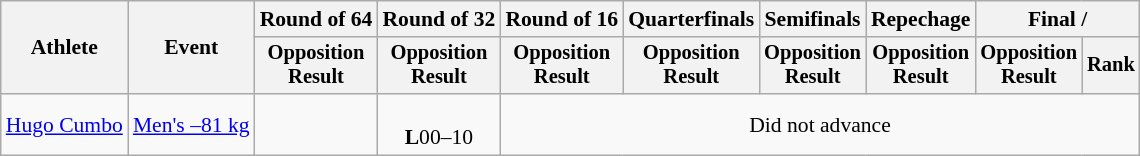<table class="wikitable" style="font-size:90%">
<tr>
<th rowspan="2">Athlete</th>
<th rowspan="2">Event</th>
<th>Round of 64</th>
<th>Round of 32</th>
<th>Round of 16</th>
<th>Quarterfinals</th>
<th>Semifinals</th>
<th>Repechage</th>
<th colspan=2>Final / </th>
</tr>
<tr style="font-size:95%">
<th>Opposition<br>Result</th>
<th>Opposition<br>Result</th>
<th>Opposition<br>Result</th>
<th>Opposition<br>Result</th>
<th>Opposition<br>Result</th>
<th>Opposition<br>Result</th>
<th>Opposition<br>Result</th>
<th>Rank</th>
</tr>
<tr align=center>
<td align=left><a href='#'>Hugo Cumbo</a></td>
<td align=left><a href='#'>Men's –81 kg</a></td>
<td></td>
<td> <br> <strong>L</strong>00–10</td>
<td colspan=7>Did not advance</td>
</tr>
</table>
